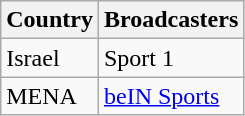<table class="wikitable sortable">
<tr>
<th>Country</th>
<th>Broadcasters</th>
</tr>
<tr>
<td>Israel</td>
<td>Sport 1</td>
</tr>
<tr>
<td>MENA</td>
<td><a href='#'>beIN Sports</a></td>
</tr>
</table>
